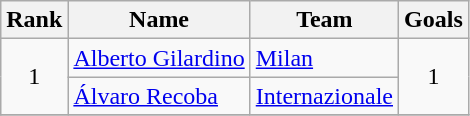<table class="wikitable" style="text-align: center;">
<tr>
<th>Rank</th>
<th>Name</th>
<th>Team</th>
<th>Goals</th>
</tr>
<tr>
<td rowspan="2">1</td>
<td align="left"> <a href='#'>Alberto Gilardino</a></td>
<td align="left"> <a href='#'>Milan</a></td>
<td rowspan="2">1</td>
</tr>
<tr>
<td align="left"> <a href='#'>Álvaro Recoba</a></td>
<td align="left"> <a href='#'>Internazionale</a></td>
</tr>
<tr>
</tr>
</table>
